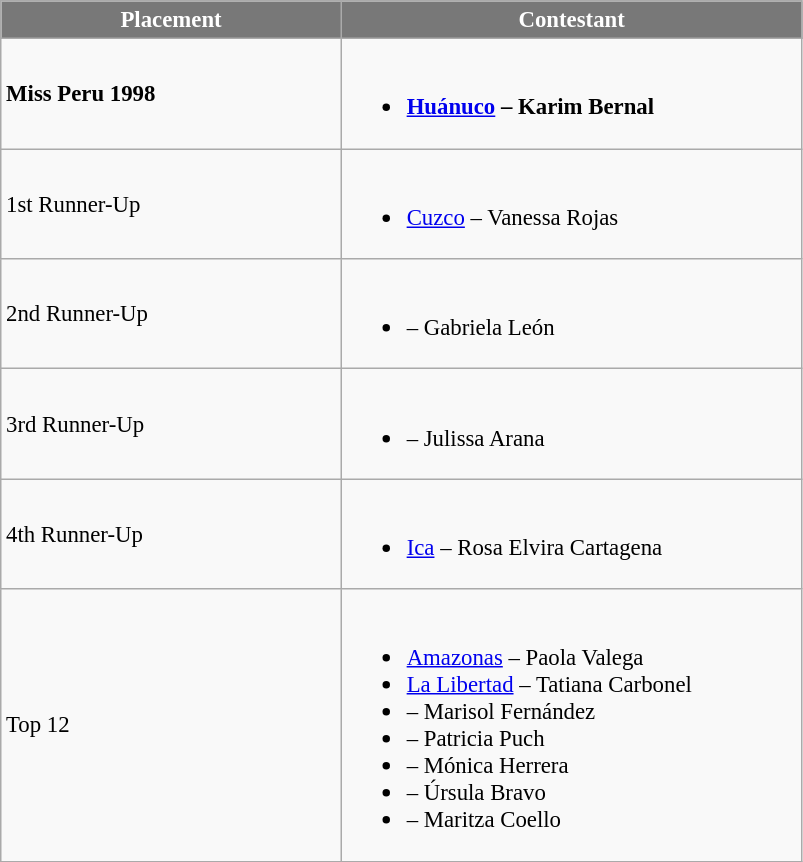<table class="wikitable sortable" style="font-size: 95%;">
<tr>
<th width="220" style="background-color:#787878;color:#FFFFFF;">Placement</th>
<th width="300" style="background-color:#787878;color:#FFFFFF;">Contestant</th>
</tr>
<tr>
<td><strong>Miss Peru 1998</strong></td>
<td><br><ul><li><strong> <a href='#'>Huánuco</a> – Karim Bernal</strong></li></ul></td>
</tr>
<tr>
<td>1st Runner-Up</td>
<td><br><ul><li> <a href='#'>Cuzco</a> – Vanessa Rojas</li></ul></td>
</tr>
<tr>
<td>2nd Runner-Up</td>
<td><br><ul><li> – Gabriela León</li></ul></td>
</tr>
<tr>
<td>3rd Runner-Up</td>
<td><br><ul><li> – Julissa Arana</li></ul></td>
</tr>
<tr>
<td>4th Runner-Up</td>
<td><br><ul><li> <a href='#'>Ica</a> – Rosa Elvira Cartagena</li></ul></td>
</tr>
<tr>
<td>Top 12</td>
<td><br><ul><li> <a href='#'>Amazonas</a> – Paola Valega</li><li> <a href='#'>La Libertad</a> – Tatiana Carbonel</li><li> – Marisol Fernández</li><li> – Patricia Puch</li><li> – Mónica Herrera</li><li> – Úrsula Bravo</li><li> – Maritza Coello</li></ul></td>
</tr>
</table>
